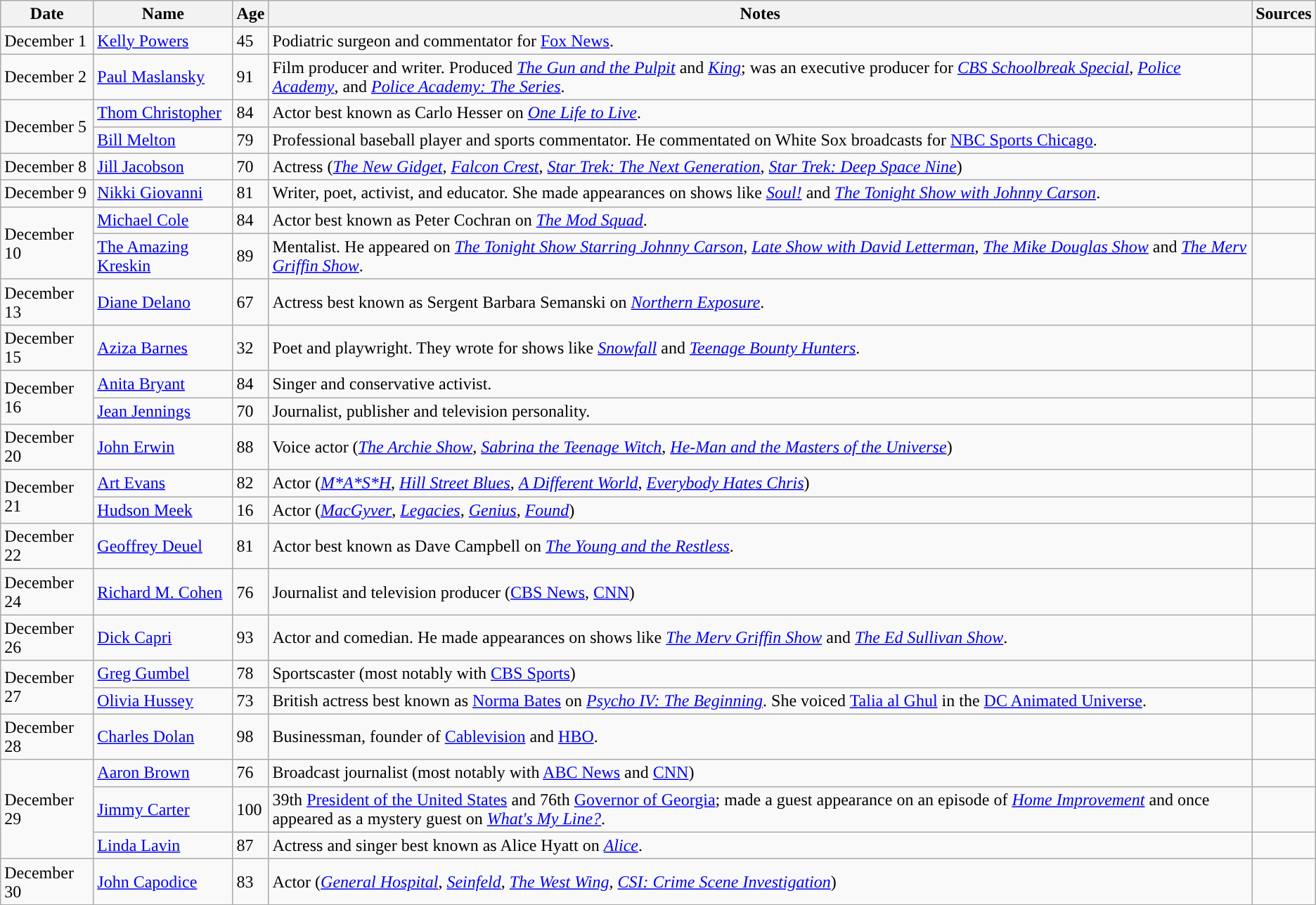<table class="wikitable sortable">
<tr>
<th>Date</th>
<th>Name</th>
<th>Age</th>
<th>Notes</th>
<th>Sources</th>
</tr>
<tr>
<td>December 1</td>
<td><a href='#'>Kelly Powers</a></td>
<td>45</td>
<td>Podiatric surgeon and commentator for <a href='#'>Fox News</a>.</td>
<td></td>
</tr>
<tr>
<td>December 2</td>
<td><a href='#'>Paul Maslansky</a></td>
<td>91</td>
<td>Film producer and writer. Produced <em><a href='#'>The Gun and the Pulpit</a></em> and <em><a href='#'>King</a></em>; was an executive producer for <em><a href='#'>CBS Schoolbreak Special</a></em>, <em><a href='#'>Police Academy</a></em>, and <em><a href='#'>Police Academy: The Series</a></em>.</td>
<td></td>
</tr>
<tr>
<td rowspan="2">December 5</td>
<td><a href='#'>Thom Christopher</a></td>
<td>84</td>
<td>Actor best known as Carlo Hesser on <em><a href='#'>One Life to Live</a></em>.</td>
<td></td>
</tr>
<tr>
<td><a href='#'>Bill Melton</a></td>
<td>79</td>
<td>Professional baseball player and sports commentator. He commentated on White Sox broadcasts for <a href='#'>NBC Sports Chicago</a>.</td>
<td></td>
</tr>
<tr>
<td>December 8</td>
<td><a href='#'>Jill Jacobson</a></td>
<td>70</td>
<td>Actress (<em><a href='#'>The New Gidget</a></em>, <em><a href='#'>Falcon Crest</a></em>, <em><a href='#'>Star Trek: The Next Generation</a></em>, <em><a href='#'>Star Trek: Deep Space Nine</a></em>)</td>
<td></td>
</tr>
<tr>
<td>December 9</td>
<td><a href='#'>Nikki Giovanni</a></td>
<td>81</td>
<td>Writer, poet, activist, and educator. She made appearances on shows like <em><a href='#'>Soul!</a></em> and <em><a href='#'>The Tonight Show with Johnny Carson</a></em>.</td>
<td></td>
</tr>
<tr>
<td rowspan="2">December 10</td>
<td><a href='#'>Michael Cole</a></td>
<td>84</td>
<td>Actor best known as Peter Cochran on <em><a href='#'>The Mod Squad</a></em>.</td>
<td></td>
</tr>
<tr>
<td><a href='#'>The Amazing Kreskin</a></td>
<td>89</td>
<td>Mentalist. He appeared on <em><a href='#'>The Tonight Show Starring Johnny Carson</a></em>, <em><a href='#'>Late Show with David Letterman</a></em>, <em><a href='#'>The Mike Douglas Show</a></em> and <em><a href='#'>The Merv Griffin Show</a></em>.</td>
<td></td>
</tr>
<tr>
<td>December 13</td>
<td><a href='#'>Diane Delano</a></td>
<td>67</td>
<td>Actress best known as Sergent Barbara Semanski on <em><a href='#'>Northern Exposure</a></em>.</td>
<td></td>
</tr>
<tr>
<td>December 15</td>
<td><a href='#'>Aziza Barnes</a></td>
<td>32</td>
<td>Poet and playwright. They wrote for shows like <em><a href='#'>Snowfall</a></em> and <em><a href='#'>Teenage Bounty Hunters</a></em>.</td>
<td></td>
</tr>
<tr>
<td rowspan=2>December 16</td>
<td><a href='#'>Anita Bryant</a></td>
<td>84</td>
<td>Singer and conservative activist.</td>
<td></td>
</tr>
<tr>
<td><a href='#'>Jean Jennings</a></td>
<td>70</td>
<td>Journalist, publisher and television personality.</td>
<td></td>
</tr>
<tr>
<td>December 20</td>
<td><a href='#'>John Erwin</a></td>
<td>88</td>
<td>Voice actor (<em><a href='#'>The Archie Show</a></em>, <em><a href='#'>Sabrina the Teenage Witch</a></em>, <em><a href='#'>He-Man and the Masters of the Universe</a></em>)</td>
<td></td>
</tr>
<tr>
<td rowspan="2">December 21</td>
<td><a href='#'>Art Evans</a></td>
<td>82</td>
<td>Actor (<em><a href='#'>M*A*S*H</a></em>, <em><a href='#'>Hill Street Blues</a></em>, <em><a href='#'>A Different World</a></em>, <em><a href='#'>Everybody Hates Chris</a></em>)</td>
<td></td>
</tr>
<tr>
<td><a href='#'>Hudson Meek</a></td>
<td>16</td>
<td>Actor (<em><a href='#'>MacGyver</a></em>, <em><a href='#'>Legacies</a></em>, <em><a href='#'>Genius</a></em>, <em><a href='#'>Found</a></em>)</td>
<td></td>
</tr>
<tr>
<td>December 22</td>
<td><a href='#'>Geoffrey Deuel</a></td>
<td>81</td>
<td>Actor best known as Dave Campbell on <em><a href='#'>The Young and the Restless</a></em>.</td>
<td></td>
</tr>
<tr>
<td>December 24</td>
<td><a href='#'>Richard M. Cohen</a></td>
<td>76</td>
<td>Journalist and television producer (<a href='#'>CBS News</a>, <a href='#'>CNN</a>)</td>
<td></td>
</tr>
<tr>
<td>December 26</td>
<td><a href='#'>Dick Capri</a></td>
<td>93</td>
<td>Actor and comedian. He made appearances on shows like <em><a href='#'>The Merv Griffin Show</a></em> and <em><a href='#'>The Ed Sullivan Show</a></em>.</td>
<td></td>
</tr>
<tr>
<td rowspan="2">December 27</td>
<td><a href='#'>Greg Gumbel</a></td>
<td>78</td>
<td>Sportscaster (most notably with <a href='#'>CBS Sports</a>)</td>
<td></td>
</tr>
<tr>
<td><a href='#'>Olivia Hussey</a></td>
<td>73</td>
<td>British actress best known as <a href='#'>Norma Bates</a> on <em><a href='#'>Psycho IV: The Beginning</a></em>. She voiced <a href='#'>Talia al Ghul</a> in the <a href='#'>DC Animated Universe</a>.</td>
<td></td>
</tr>
<tr>
<td>December 28</td>
<td><a href='#'>Charles Dolan</a></td>
<td>98</td>
<td>Businessman, founder of <a href='#'>Cablevision</a> and <a href='#'>HBO</a>.</td>
<td></td>
</tr>
<tr>
<td rowspan="3”">December 29</td>
<td><a href='#'>Aaron Brown</a></td>
<td>76</td>
<td>Broadcast journalist (most notably with <a href='#'>ABC News</a> and <a href='#'>CNN</a>)</td>
<td></td>
</tr>
<tr>
<td><a href='#'>Jimmy Carter</a></td>
<td>100</td>
<td>39th <a href='#'>President of the United States</a> and 76th <a href='#'>Governor of Georgia</a>; made a guest appearance on an episode of <em><a href='#'>Home Improvement</a></em> and  once appeared as a mystery guest on <em><a href='#'>What's My Line?</a></em>.</td>
<td></td>
</tr>
<tr>
<td><a href='#'>Linda Lavin</a></td>
<td>87</td>
<td>Actress and singer best known as Alice Hyatt on <em><a href='#'>Alice</a></em>.</td>
<td></td>
</tr>
<tr>
<td>December 30</td>
<td><a href='#'>John Capodice</a></td>
<td>83</td>
<td>Actor (<em><a href='#'>General Hospital</a></em>, <em><a href='#'>Seinfeld</a></em>, <em><a href='#'>The West Wing</a></em>, <em><a href='#'>CSI: Crime Scene Investigation</a></em>)</td>
<td></td>
</tr>
</table>
